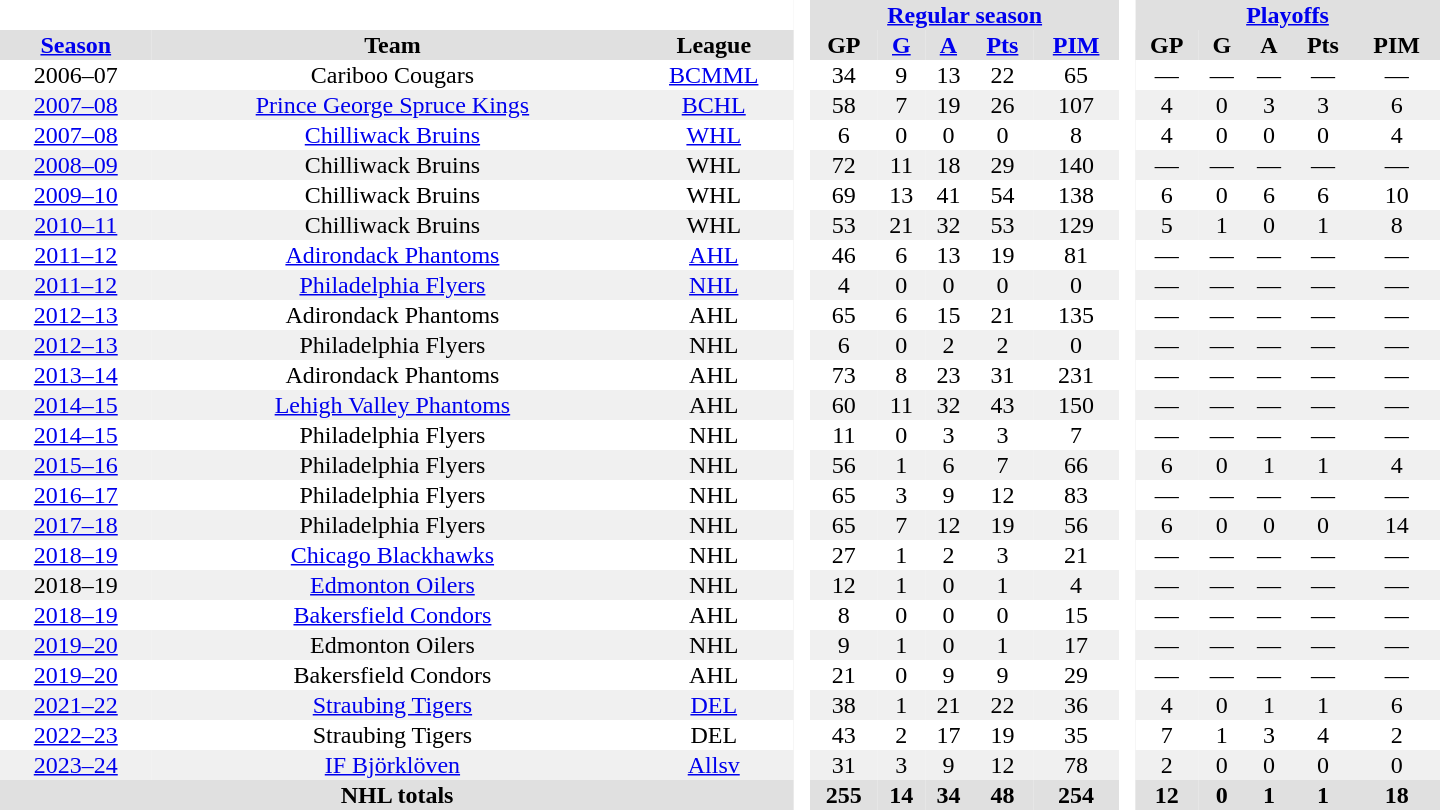<table border="0" cellpadding="1" cellspacing="0" style="text-align:center; width:60em">
<tr bgcolor="#e0e0e0">
<th colspan="3" bgcolor="#ffffff"> </th>
<th rowspan="99" bgcolor="#ffffff"> </th>
<th colspan="5"><a href='#'>Regular season</a></th>
<th rowspan="99" bgcolor="#ffffff"> </th>
<th colspan="5"><a href='#'>Playoffs</a></th>
</tr>
<tr bgcolor="#e0e0e0">
<th><a href='#'>Season</a></th>
<th>Team</th>
<th>League</th>
<th>GP</th>
<th><a href='#'>G</a></th>
<th><a href='#'>A</a></th>
<th><a href='#'>Pts</a></th>
<th><a href='#'>PIM</a></th>
<th>GP</th>
<th>G</th>
<th>A</th>
<th>Pts</th>
<th>PIM</th>
</tr>
<tr>
<td>2006–07</td>
<td>Cariboo Cougars</td>
<td><a href='#'>BCMML</a></td>
<td>34</td>
<td>9</td>
<td>13</td>
<td>22</td>
<td>65</td>
<td>—</td>
<td>—</td>
<td>—</td>
<td>—</td>
<td>—</td>
</tr>
<tr bgcolor="#f0f0f0">
<td><a href='#'>2007–08</a></td>
<td><a href='#'>Prince George Spruce Kings</a></td>
<td><a href='#'>BCHL</a></td>
<td>58</td>
<td>7</td>
<td>19</td>
<td>26</td>
<td>107</td>
<td>4</td>
<td>0</td>
<td>3</td>
<td>3</td>
<td>6</td>
</tr>
<tr>
<td><a href='#'>2007–08</a></td>
<td><a href='#'>Chilliwack Bruins</a></td>
<td><a href='#'>WHL</a></td>
<td>6</td>
<td>0</td>
<td>0</td>
<td>0</td>
<td>8</td>
<td>4</td>
<td>0</td>
<td>0</td>
<td>0</td>
<td>4</td>
</tr>
<tr bgcolor="#f0f0f0">
<td><a href='#'>2008–09</a></td>
<td>Chilliwack Bruins</td>
<td>WHL</td>
<td>72</td>
<td>11</td>
<td>18</td>
<td>29</td>
<td>140</td>
<td>—</td>
<td>—</td>
<td>—</td>
<td>—</td>
<td>—</td>
</tr>
<tr>
<td><a href='#'>2009–10</a></td>
<td>Chilliwack Bruins</td>
<td>WHL</td>
<td>69</td>
<td>13</td>
<td>41</td>
<td>54</td>
<td>138</td>
<td>6</td>
<td>0</td>
<td>6</td>
<td>6</td>
<td>10</td>
</tr>
<tr bgcolor="#f0f0f0">
<td><a href='#'>2010–11</a></td>
<td>Chilliwack Bruins</td>
<td>WHL</td>
<td>53</td>
<td>21</td>
<td>32</td>
<td>53</td>
<td>129</td>
<td>5</td>
<td>1</td>
<td>0</td>
<td>1</td>
<td>8</td>
</tr>
<tr>
<td><a href='#'>2011–12</a></td>
<td><a href='#'>Adirondack Phantoms</a></td>
<td><a href='#'>AHL</a></td>
<td>46</td>
<td>6</td>
<td>13</td>
<td>19</td>
<td>81</td>
<td>—</td>
<td>—</td>
<td>—</td>
<td>—</td>
<td>—</td>
</tr>
<tr bgcolor="#f0f0f0">
<td><a href='#'>2011–12</a></td>
<td><a href='#'>Philadelphia Flyers</a></td>
<td><a href='#'>NHL</a></td>
<td>4</td>
<td>0</td>
<td>0</td>
<td>0</td>
<td>0</td>
<td>—</td>
<td>—</td>
<td>—</td>
<td>—</td>
<td>—</td>
</tr>
<tr>
<td><a href='#'>2012–13</a></td>
<td>Adirondack Phantoms</td>
<td>AHL</td>
<td>65</td>
<td>6</td>
<td>15</td>
<td>21</td>
<td>135</td>
<td>—</td>
<td>—</td>
<td>—</td>
<td>—</td>
<td>—</td>
</tr>
<tr bgcolor="#f0f0f0">
<td><a href='#'>2012–13</a></td>
<td>Philadelphia Flyers</td>
<td>NHL</td>
<td>6</td>
<td>0</td>
<td>2</td>
<td>2</td>
<td>0</td>
<td>—</td>
<td>—</td>
<td>—</td>
<td>—</td>
<td>—</td>
</tr>
<tr>
<td><a href='#'>2013–14</a></td>
<td>Adirondack Phantoms</td>
<td>AHL</td>
<td>73</td>
<td>8</td>
<td>23</td>
<td>31</td>
<td>231</td>
<td>—</td>
<td>—</td>
<td>—</td>
<td>—</td>
<td>—</td>
</tr>
<tr bgcolor="#f0f0f0">
<td><a href='#'>2014–15</a></td>
<td><a href='#'>Lehigh Valley Phantoms</a></td>
<td>AHL</td>
<td>60</td>
<td>11</td>
<td>32</td>
<td>43</td>
<td>150</td>
<td>—</td>
<td>—</td>
<td>—</td>
<td>—</td>
<td>—</td>
</tr>
<tr>
<td><a href='#'>2014–15</a></td>
<td>Philadelphia Flyers</td>
<td>NHL</td>
<td>11</td>
<td>0</td>
<td>3</td>
<td>3</td>
<td>7</td>
<td>—</td>
<td>—</td>
<td>—</td>
<td>—</td>
<td>—</td>
</tr>
<tr bgcolor="#f0f0f0">
<td><a href='#'>2015–16</a></td>
<td>Philadelphia Flyers</td>
<td>NHL</td>
<td>56</td>
<td>1</td>
<td>6</td>
<td>7</td>
<td>66</td>
<td>6</td>
<td>0</td>
<td>1</td>
<td>1</td>
<td>4</td>
</tr>
<tr>
<td><a href='#'>2016–17</a></td>
<td>Philadelphia Flyers</td>
<td>NHL</td>
<td>65</td>
<td>3</td>
<td>9</td>
<td>12</td>
<td>83</td>
<td>—</td>
<td>—</td>
<td>—</td>
<td>—</td>
<td>—</td>
</tr>
<tr bgcolor="#f0f0f0">
<td><a href='#'>2017–18</a></td>
<td>Philadelphia Flyers</td>
<td>NHL</td>
<td>65</td>
<td>7</td>
<td>12</td>
<td>19</td>
<td>56</td>
<td>6</td>
<td>0</td>
<td>0</td>
<td>0</td>
<td>14</td>
</tr>
<tr>
<td><a href='#'>2018–19</a></td>
<td><a href='#'>Chicago Blackhawks</a></td>
<td>NHL</td>
<td>27</td>
<td>1</td>
<td>2</td>
<td>3</td>
<td>21</td>
<td>—</td>
<td>—</td>
<td>—</td>
<td>—</td>
<td>—</td>
</tr>
<tr bgcolor="#f0f0f0">
<td>2018–19</td>
<td><a href='#'>Edmonton Oilers</a></td>
<td>NHL</td>
<td>12</td>
<td>1</td>
<td>0</td>
<td>1</td>
<td>4</td>
<td>—</td>
<td>—</td>
<td>—</td>
<td>—</td>
<td>—</td>
</tr>
<tr>
<td><a href='#'>2018–19</a></td>
<td><a href='#'>Bakersfield Condors</a></td>
<td>AHL</td>
<td>8</td>
<td>0</td>
<td>0</td>
<td>0</td>
<td>15</td>
<td>—</td>
<td>—</td>
<td>—</td>
<td>—</td>
<td>—</td>
</tr>
<tr bgcolor="#f0f0f0">
<td><a href='#'>2019–20</a></td>
<td>Edmonton Oilers</td>
<td>NHL</td>
<td>9</td>
<td>1</td>
<td>0</td>
<td>1</td>
<td>17</td>
<td>—</td>
<td>—</td>
<td>—</td>
<td>—</td>
<td>—</td>
</tr>
<tr>
<td><a href='#'>2019–20</a></td>
<td>Bakersfield Condors</td>
<td>AHL</td>
<td>21</td>
<td>0</td>
<td>9</td>
<td>9</td>
<td>29</td>
<td>—</td>
<td>—</td>
<td>—</td>
<td>—</td>
<td>—</td>
</tr>
<tr bgcolor="#f0f0f0">
<td><a href='#'>2021–22</a></td>
<td><a href='#'>Straubing Tigers</a></td>
<td><a href='#'>DEL</a></td>
<td>38</td>
<td>1</td>
<td>21</td>
<td>22</td>
<td>36</td>
<td>4</td>
<td>0</td>
<td>1</td>
<td>1</td>
<td>6</td>
</tr>
<tr>
<td><a href='#'>2022–23</a></td>
<td>Straubing Tigers</td>
<td>DEL</td>
<td>43</td>
<td>2</td>
<td>17</td>
<td>19</td>
<td>35</td>
<td>7</td>
<td>1</td>
<td>3</td>
<td>4</td>
<td>2</td>
</tr>
<tr bgcolor="#f0f0f0">
<td><a href='#'>2023–24</a></td>
<td><a href='#'>IF Björklöven</a></td>
<td><a href='#'>Allsv</a></td>
<td>31</td>
<td>3</td>
<td>9</td>
<td>12</td>
<td>78</td>
<td>2</td>
<td>0</td>
<td>0</td>
<td>0</td>
<td>0</td>
</tr>
<tr bgcolor="#e0e0e0">
<th colspan="3">NHL totals</th>
<th>255</th>
<th>14</th>
<th>34</th>
<th>48</th>
<th>254</th>
<th>12</th>
<th>0</th>
<th>1</th>
<th>1</th>
<th>18</th>
</tr>
</table>
